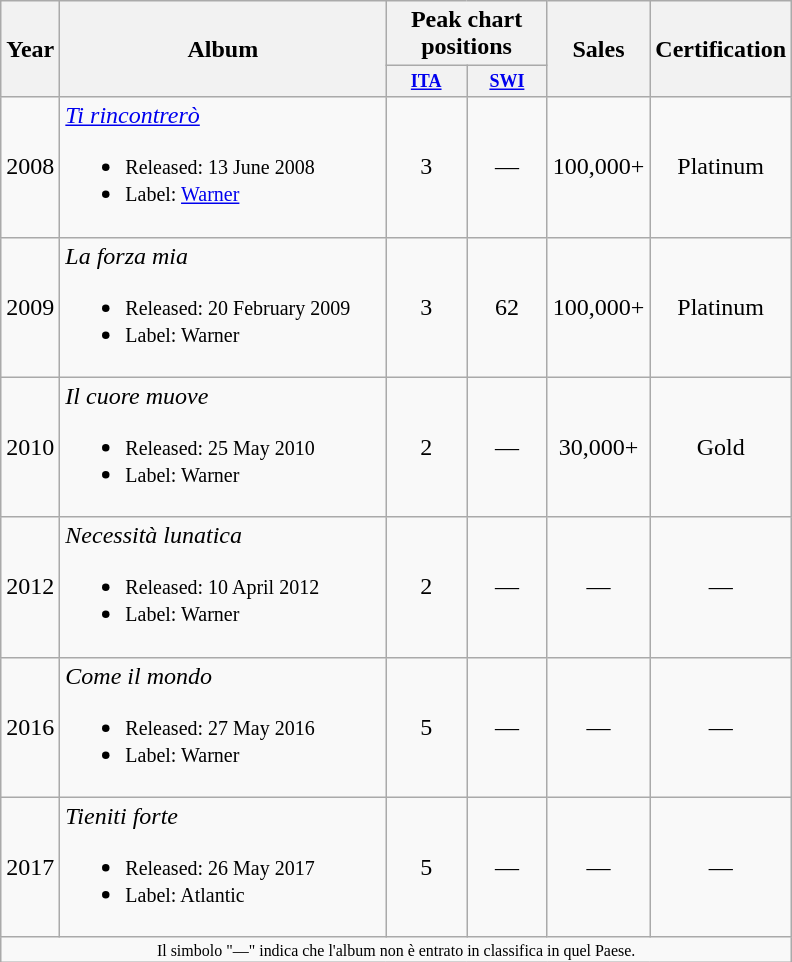<table class="wikitable" style="testo-align:center;">
<tr>
<th rowspan="2">Year</th>
<th width="210" rowspan="2">Album</th>
<th colspan="2">Peak chart positions</th>
<th rowspan="2">Sales</th>
<th rowspan="2">Certification</th>
</tr>
<tr>
<th style="width:4em;font-size:75%"><a href='#'>ITA</a></th>
<th style="width:4em;font-size:75%"><a href='#'>SWI</a></th>
</tr>
<tr>
<td>2008</td>
<td align="left"><em><a href='#'>Ti rincontrerò</a></em><br><ul><li><small>Released: 13 June 2008</small></li><li><small>Label: <a href='#'>Warner</a></small></li></ul></td>
<td align="center">3</td>
<td align="center">—</td>
<td align="center">100,000+</td>
<td align="center">Platinum</td>
</tr>
<tr>
<td>2009</td>
<td align="left"><em>La forza mia</em><br><ul><li><small>Released: 20 February 2009</small></li><li><small>Label: Warner</small></li></ul></td>
<td align="center">3</td>
<td align="center">62</td>
<td align="center">100,000+</td>
<td align="center">Platinum</td>
</tr>
<tr>
<td>2010</td>
<td align="left"><em>Il cuore muove</em><br><ul><li><small>Released: 25 May 2010</small></li><li><small>Label: Warner</small></li></ul></td>
<td align="center">2</td>
<td align="center">—</td>
<td align="center">30,000+</td>
<td align="center">Gold</td>
</tr>
<tr>
<td>2012</td>
<td align="left"><em>Necessità lunatica</em><br><ul><li><small>Released: 10 April 2012</small></li><li><small>Label: Warner</small></li></ul></td>
<td align="center">2</td>
<td align="center">—</td>
<td align="center">—</td>
<td align="center">—</td>
</tr>
<tr>
<td>2016</td>
<td align="left"><em>Come il mondo</em><br><ul><li><small>Released: 27 May 2016</small></li><li><small>Label: Warner</small></li></ul></td>
<td align="center">5</td>
<td align="center">—</td>
<td align="center">—</td>
<td align="center">—</td>
</tr>
<tr>
<td>2017</td>
<td align="left"><em>Tieniti forte</em><br><ul><li><small>Released: 26 May 2017</small></li><li><small>Label: Atlantic</small></li></ul></td>
<td align="center">5</td>
<td align="center">—</td>
<td align="center">—</td>
<td align="center">—</td>
</tr>
<tr>
<td align="center" colspan="7" style="font-size: 8pt">Il simbolo "—" indica che l'album non è entrato in classifica in quel Paese.</td>
</tr>
</table>
